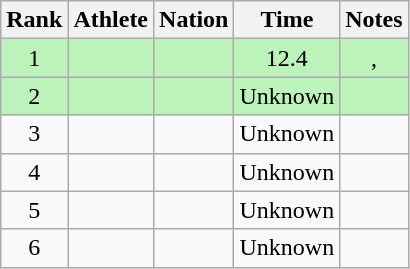<table class="wikitable sortable" style="text-align:center">
<tr>
<th>Rank</th>
<th>Athlete</th>
<th>Nation</th>
<th>Time</th>
<th>Notes</th>
</tr>
<tr style="background:#bbf3bb;">
<td>1</td>
<td align=left></td>
<td align=left></td>
<td>12.4</td>
<td>, </td>
</tr>
<tr style="background:#bbf3bb;">
<td>2</td>
<td align=left></td>
<td align=left></td>
<td>Unknown</td>
<td></td>
</tr>
<tr>
<td>3</td>
<td align=left></td>
<td align=left></td>
<td>Unknown</td>
<td></td>
</tr>
<tr>
<td>4</td>
<td align=left></td>
<td align=left></td>
<td>Unknown</td>
<td></td>
</tr>
<tr>
<td>5</td>
<td align=left></td>
<td align=left></td>
<td>Unknown</td>
<td></td>
</tr>
<tr>
<td>6</td>
<td align=left></td>
<td align=left></td>
<td>Unknown</td>
<td></td>
</tr>
</table>
